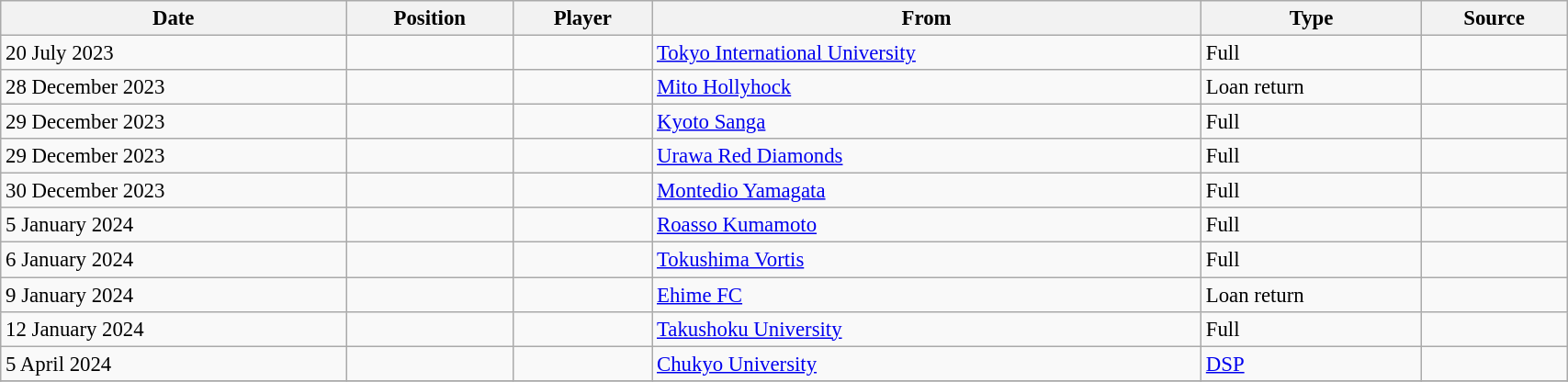<table class="wikitable sortable" style="width:90%; text-align:center; font-size:95%; text-align:left;">
<tr>
<th>Date</th>
<th>Position</th>
<th>Player</th>
<th>From</th>
<th>Type</th>
<th>Source</th>
</tr>
<tr>
<td>20 July 2023</td>
<td></td>
<td></td>
<td> <a href='#'>Tokyo International University</a></td>
<td>Full</td>
<td></td>
</tr>
<tr>
<td>28 December 2023</td>
<td></td>
<td></td>
<td> <a href='#'>Mito Hollyhock</a></td>
<td>Loan return</td>
<td></td>
</tr>
<tr>
<td>29 December 2023</td>
<td></td>
<td></td>
<td> <a href='#'>Kyoto Sanga</a></td>
<td>Full</td>
<td></td>
</tr>
<tr>
<td>29 December 2023</td>
<td></td>
<td></td>
<td> <a href='#'>Urawa Red Diamonds</a></td>
<td>Full</td>
<td></td>
</tr>
<tr>
<td>30 December 2023</td>
<td></td>
<td></td>
<td> <a href='#'>Montedio Yamagata</a></td>
<td>Full</td>
<td></td>
</tr>
<tr>
<td>5 January 2024</td>
<td></td>
<td></td>
<td> <a href='#'>Roasso Kumamoto</a></td>
<td>Full</td>
<td></td>
</tr>
<tr>
<td>6 January 2024</td>
<td></td>
<td></td>
<td> <a href='#'>Tokushima Vortis</a></td>
<td>Full</td>
<td></td>
</tr>
<tr>
<td>9 January 2024</td>
<td></td>
<td></td>
<td> <a href='#'>Ehime FC</a></td>
<td>Loan return</td>
<td></td>
</tr>
<tr>
<td>12 January 2024</td>
<td></td>
<td></td>
<td> <a href='#'>Takushoku University</a></td>
<td>Full</td>
<td></td>
</tr>
<tr>
<td>5 April 2024</td>
<td></td>
<td></td>
<td> <a href='#'>Chukyo University</a></td>
<td><a href='#'>DSP</a></td>
<td></td>
</tr>
<tr>
</tr>
</table>
